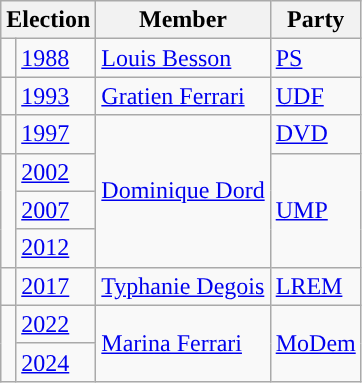<table class="wikitable">
<tr>
<th colspan=2>Election</th>
<th>Member</th>
<th>Party</th>
</tr>
<tr>
<td style="background-color: "></td>
<td><a href='#'>1988</a></td>
<td><a href='#'>Louis Besson</a></td>
<td><a href='#'>PS</a></td>
</tr>
<tr>
<td style="background-color: "></td>
<td><a href='#'>1993</a></td>
<td><a href='#'>Gratien Ferrari</a></td>
<td><a href='#'>UDF</a></td>
</tr>
<tr>
<td style="background-color: "></td>
<td><a href='#'>1997</a></td>
<td rowspan="4"><a href='#'>Dominique Dord</a></td>
<td><a href='#'>DVD</a></td>
</tr>
<tr>
<td rowspan="3" style="background-color: "></td>
<td><a href='#'>2002</a></td>
<td rowspan="3"><a href='#'>UMP</a></td>
</tr>
<tr>
<td><a href='#'>2007</a></td>
</tr>
<tr>
<td><a href='#'>2012</a></td>
</tr>
<tr>
<td style="background-color: "></td>
<td><a href='#'>2017</a></td>
<td><a href='#'>Typhanie Degois</a></td>
<td><a href='#'>LREM</a></td>
</tr>
<tr>
<td rowspan="2" style="background-color: "></td>
<td><a href='#'>2022</a></td>
<td rowspan="2"><a href='#'>Marina Ferrari</a></td>
<td rowspan="2"><a href='#'>MoDem</a></td>
</tr>
<tr>
<td><a href='#'>2024</a></td>
</tr>
</table>
